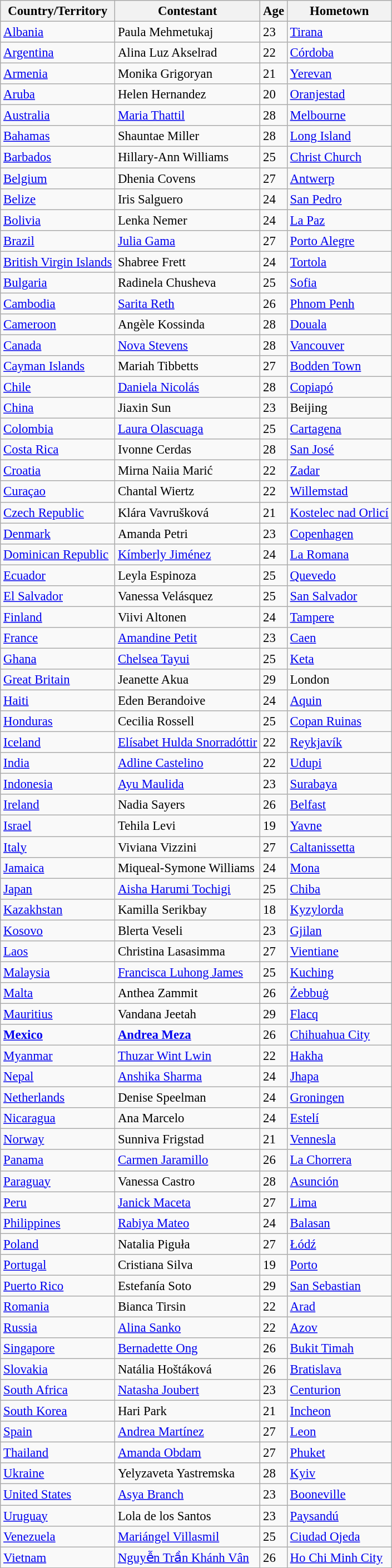<table class="wikitable sortable" style="font-size: 95%;">
<tr>
<th>Country/Territory</th>
<th>Contestant</th>
<th>Age</th>
<th>Hometown</th>
</tr>
<tr>
<td> <a href='#'>Albania</a></td>
<td>Paula Mehmetukaj</td>
<td>23</td>
<td><a href='#'>Tirana</a></td>
</tr>
<tr>
<td> <a href='#'>Argentina</a></td>
<td>Alina Luz Akselrad</td>
<td>22</td>
<td><a href='#'>Córdoba</a></td>
</tr>
<tr>
<td> <a href='#'>Armenia</a></td>
<td>Monika Grigoryan</td>
<td>21</td>
<td><a href='#'>Yerevan</a></td>
</tr>
<tr>
<td> <a href='#'>Aruba</a></td>
<td>Helen Hernandez</td>
<td>20</td>
<td><a href='#'>Oranjestad</a></td>
</tr>
<tr>
<td> <a href='#'>Australia</a></td>
<td><a href='#'>Maria Thattil</a></td>
<td>28</td>
<td><a href='#'>Melbourne</a></td>
</tr>
<tr>
<td> <a href='#'>Bahamas</a></td>
<td>Shauntae Miller</td>
<td>28</td>
<td><a href='#'>Long Island</a></td>
</tr>
<tr>
<td> <a href='#'>Barbados</a></td>
<td>Hillary-Ann Williams</td>
<td>25</td>
<td><a href='#'>Christ Church</a></td>
</tr>
<tr>
<td> <a href='#'>Belgium</a></td>
<td>Dhenia Covens</td>
<td>27</td>
<td><a href='#'>Antwerp</a></td>
</tr>
<tr>
<td> <a href='#'>Belize</a></td>
<td>Iris Salguero</td>
<td>24</td>
<td><a href='#'>San Pedro</a></td>
</tr>
<tr>
<td> <a href='#'>Bolivia</a></td>
<td>Lenka Nemer</td>
<td>24</td>
<td><a href='#'>La Paz</a></td>
</tr>
<tr>
<td> <a href='#'>Brazil</a></td>
<td><a href='#'>Julia Gama</a></td>
<td>27</td>
<td><a href='#'>Porto Alegre</a></td>
</tr>
<tr>
<td> <a href='#'>British Virgin Islands</a></td>
<td>Shabree Frett</td>
<td>24</td>
<td><a href='#'>Tortola</a></td>
</tr>
<tr>
<td> <a href='#'>Bulgaria</a></td>
<td>Radinela Chusheva</td>
<td>25</td>
<td><a href='#'>Sofia</a></td>
</tr>
<tr>
<td> <a href='#'>Cambodia</a></td>
<td><a href='#'>Sarita Reth</a></td>
<td>26</td>
<td><a href='#'>Phnom Penh</a></td>
</tr>
<tr>
<td> <a href='#'>Cameroon</a></td>
<td>Angèle Kossinda</td>
<td>28</td>
<td><a href='#'>Douala</a></td>
</tr>
<tr>
<td> <a href='#'>Canada</a></td>
<td><a href='#'>Nova Stevens</a></td>
<td>28</td>
<td><a href='#'>Vancouver</a></td>
</tr>
<tr>
<td> <a href='#'>Cayman Islands</a></td>
<td>Mariah Tibbetts</td>
<td>27</td>
<td><a href='#'>Bodden Town</a></td>
</tr>
<tr>
<td> <a href='#'>Chile</a></td>
<td><a href='#'>Daniela Nicolás</a></td>
<td>28</td>
<td><a href='#'>Copiapó</a></td>
</tr>
<tr>
<td> <a href='#'>China</a></td>
<td>Jiaxin Sun</td>
<td>23</td>
<td>Beijing</td>
</tr>
<tr>
<td> <a href='#'>Colombia</a></td>
<td><a href='#'>Laura Olascuaga</a></td>
<td>25</td>
<td><a href='#'>Cartagena</a></td>
</tr>
<tr>
<td> <a href='#'>Costa Rica</a></td>
<td>Ivonne Cerdas</td>
<td>28</td>
<td><a href='#'>San José</a></td>
</tr>
<tr>
<td> <a href='#'>Croatia</a></td>
<td>Mirna Naiia Marić</td>
<td>22</td>
<td><a href='#'>Zadar</a></td>
</tr>
<tr>
<td> <a href='#'>Curaçao</a></td>
<td>Chantal Wiertz</td>
<td>22</td>
<td><a href='#'>Willemstad</a></td>
</tr>
<tr>
<td> <a href='#'>Czech Republic</a></td>
<td>Klára Vavrušková</td>
<td>21</td>
<td><a href='#'>Kostelec nad Orlicí</a></td>
</tr>
<tr>
<td> <a href='#'>Denmark</a></td>
<td>Amanda Petri</td>
<td>23</td>
<td><a href='#'>Copenhagen</a></td>
</tr>
<tr>
<td> <a href='#'>Dominican Republic</a></td>
<td><a href='#'>Kímberly Jiménez</a></td>
<td>24</td>
<td><a href='#'>La Romana</a></td>
</tr>
<tr>
<td> <a href='#'>Ecuador</a></td>
<td>Leyla Espinoza</td>
<td>25</td>
<td><a href='#'>Quevedo</a></td>
</tr>
<tr>
<td> <a href='#'>El Salvador</a></td>
<td>Vanessa Velásquez</td>
<td>25</td>
<td><a href='#'>San Salvador</a></td>
</tr>
<tr>
<td> <a href='#'>Finland</a></td>
<td>Viivi Altonen</td>
<td>24</td>
<td><a href='#'>Tampere</a></td>
</tr>
<tr>
<td> <a href='#'>France</a></td>
<td><a href='#'>Amandine Petit</a></td>
<td>23</td>
<td><a href='#'>Caen</a></td>
</tr>
<tr>
<td> <a href='#'>Ghana</a></td>
<td><a href='#'>Chelsea Tayui</a></td>
<td>25</td>
<td><a href='#'>Keta</a></td>
</tr>
<tr>
<td> <a href='#'>Great Britain</a></td>
<td>Jeanette Akua</td>
<td>29</td>
<td>London</td>
</tr>
<tr>
<td> <a href='#'>Haiti</a></td>
<td>Eden Berandoive</td>
<td>24</td>
<td><a href='#'>Aquin</a></td>
</tr>
<tr>
<td> <a href='#'>Honduras</a></td>
<td>Cecilia Rossell</td>
<td>25</td>
<td><a href='#'>Copan Ruinas</a></td>
</tr>
<tr>
<td> <a href='#'>Iceland</a></td>
<td><a href='#'>Elísabet Hulda Snorradóttir</a></td>
<td>22</td>
<td><a href='#'>Reykjavík</a></td>
</tr>
<tr>
<td> <a href='#'>India</a></td>
<td><a href='#'>Adline Castelino</a></td>
<td>22</td>
<td><a href='#'>Udupi</a></td>
</tr>
<tr>
<td> <a href='#'>Indonesia</a></td>
<td><a href='#'>Ayu Maulida</a></td>
<td>23</td>
<td><a href='#'>Surabaya</a></td>
</tr>
<tr>
<td> <a href='#'>Ireland</a></td>
<td>Nadia Sayers</td>
<td>26</td>
<td><a href='#'>Belfast</a></td>
</tr>
<tr>
<td> <a href='#'>Israel</a></td>
<td>Tehila Levi</td>
<td>19</td>
<td><a href='#'>Yavne</a></td>
</tr>
<tr>
<td> <a href='#'>Italy</a></td>
<td>Viviana Vizzini</td>
<td>27</td>
<td><a href='#'>Caltanissetta</a></td>
</tr>
<tr>
<td> <a href='#'>Jamaica</a></td>
<td>Miqueal-Symone Williams</td>
<td>24</td>
<td><a href='#'>Mona</a></td>
</tr>
<tr>
<td> <a href='#'>Japan</a></td>
<td><a href='#'>Aisha Harumi Tochigi</a></td>
<td>25</td>
<td><a href='#'>Chiba</a></td>
</tr>
<tr>
<td> <a href='#'>Kazakhstan</a></td>
<td>Kamilla Serikbay</td>
<td>18</td>
<td><a href='#'>Kyzylorda</a></td>
</tr>
<tr>
<td> <a href='#'>Kosovo</a></td>
<td>Blerta Veseli</td>
<td>23</td>
<td><a href='#'>Gjilan</a></td>
</tr>
<tr>
<td> <a href='#'>Laos</a></td>
<td>Christina Lasasimma</td>
<td>27</td>
<td><a href='#'>Vientiane</a></td>
</tr>
<tr>
<td> <a href='#'>Malaysia</a></td>
<td><a href='#'>Francisca Luhong James</a></td>
<td>25</td>
<td><a href='#'>Kuching</a></td>
</tr>
<tr>
<td> <a href='#'>Malta</a></td>
<td>Anthea Zammit</td>
<td>26</td>
<td><a href='#'>Żebbuġ</a></td>
</tr>
<tr>
<td> <a href='#'>Mauritius</a></td>
<td>Vandana Jeetah</td>
<td>29</td>
<td><a href='#'>Flacq</a></td>
</tr>
<tr>
<td><strong> <a href='#'>Mexico</a></strong></td>
<td><strong><a href='#'>Andrea Meza</a></strong></td>
<td>26</td>
<td><a href='#'>Chihuahua City</a></td>
</tr>
<tr>
<td> <a href='#'>Myanmar</a></td>
<td><a href='#'>Thuzar Wint Lwin</a></td>
<td>22</td>
<td><a href='#'>Hakha</a></td>
</tr>
<tr>
<td> <a href='#'>Nepal</a></td>
<td><a href='#'>Anshika Sharma</a></td>
<td>24</td>
<td><a href='#'>Jhapa</a></td>
</tr>
<tr>
<td> <a href='#'>Netherlands</a></td>
<td>Denise Speelman</td>
<td>24</td>
<td><a href='#'>Groningen</a></td>
</tr>
<tr>
<td> <a href='#'>Nicaragua</a></td>
<td>Ana Marcelo</td>
<td>24</td>
<td><a href='#'>Estelí</a></td>
</tr>
<tr>
<td> <a href='#'>Norway</a></td>
<td>Sunniva Frigstad</td>
<td>21</td>
<td><a href='#'>Vennesla</a></td>
</tr>
<tr>
<td> <a href='#'>Panama</a></td>
<td><a href='#'>Carmen Jaramillo</a></td>
<td>26</td>
<td><a href='#'>La Chorrera</a></td>
</tr>
<tr>
<td> <a href='#'>Paraguay</a></td>
<td>Vanessa Castro</td>
<td>28</td>
<td><a href='#'>Asunción</a></td>
</tr>
<tr>
<td> <a href='#'>Peru</a></td>
<td><a href='#'>Janick Maceta</a></td>
<td>27</td>
<td><a href='#'>Lima</a></td>
</tr>
<tr>
<td> <a href='#'>Philippines</a></td>
<td><a href='#'>Rabiya Mateo</a></td>
<td>24</td>
<td><a href='#'>Balasan</a></td>
</tr>
<tr>
<td> <a href='#'>Poland</a></td>
<td>Natalia Piguła</td>
<td>27</td>
<td><a href='#'>Łódź</a></td>
</tr>
<tr>
<td> <a href='#'>Portugal</a></td>
<td>Cristiana Silva</td>
<td>19</td>
<td><a href='#'>Porto</a></td>
</tr>
<tr>
<td> <a href='#'>Puerto Rico</a></td>
<td>Estefanía Soto</td>
<td>29</td>
<td><a href='#'>San Sebastian</a></td>
</tr>
<tr>
<td> <a href='#'>Romania</a></td>
<td>Bianca Tirsin</td>
<td>22</td>
<td><a href='#'>Arad</a></td>
</tr>
<tr>
<td> <a href='#'>Russia</a></td>
<td><a href='#'>Alina Sanko</a></td>
<td>22</td>
<td><a href='#'>Azov</a></td>
</tr>
<tr>
<td> <a href='#'>Singapore</a></td>
<td><a href='#'>Bernadette Ong</a></td>
<td>26</td>
<td><a href='#'>Bukit Timah</a></td>
</tr>
<tr>
<td> <a href='#'>Slovakia</a></td>
<td>Natália Hoštáková</td>
<td>26</td>
<td><a href='#'>Bratislava</a></td>
</tr>
<tr>
<td> <a href='#'>South Africa</a></td>
<td><a href='#'>Natasha Joubert</a></td>
<td>23</td>
<td><a href='#'>Centurion</a></td>
</tr>
<tr>
<td> <a href='#'>South Korea</a></td>
<td>Hari Park</td>
<td>21</td>
<td><a href='#'>Incheon</a></td>
</tr>
<tr>
<td> <a href='#'>Spain</a></td>
<td><a href='#'>Andrea Martínez</a></td>
<td>27</td>
<td><a href='#'>Leon</a></td>
</tr>
<tr>
<td> <a href='#'>Thailand</a></td>
<td><a href='#'>Amanda Obdam</a></td>
<td>27</td>
<td><a href='#'>Phuket</a></td>
</tr>
<tr>
<td> <a href='#'>Ukraine</a></td>
<td>Yelyzaveta Yastremska</td>
<td>28</td>
<td><a href='#'>Kyiv</a></td>
</tr>
<tr>
<td> <a href='#'>United States</a></td>
<td><a href='#'>Asya Branch</a></td>
<td>23</td>
<td><a href='#'>Booneville</a></td>
</tr>
<tr>
<td> <a href='#'>Uruguay</a></td>
<td>Lola de los Santos</td>
<td>23</td>
<td><a href='#'>Paysandú</a></td>
</tr>
<tr>
<td> <a href='#'>Venezuela</a></td>
<td><a href='#'>Mariángel Villasmil</a></td>
<td>25</td>
<td><a href='#'>Ciudad Ojeda</a></td>
</tr>
<tr>
<td> <a href='#'>Vietnam</a></td>
<td><a href='#'>Nguyễn Trần Khánh Vân</a></td>
<td>26</td>
<td><a href='#'>Ho Chi Minh City</a></td>
</tr>
</table>
